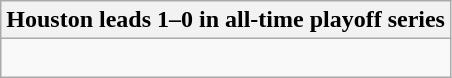<table class="wikitable collapsible collapsed">
<tr>
<th>Houston leads 1–0 in all-time playoff series</th>
</tr>
<tr>
<td><br></td>
</tr>
</table>
